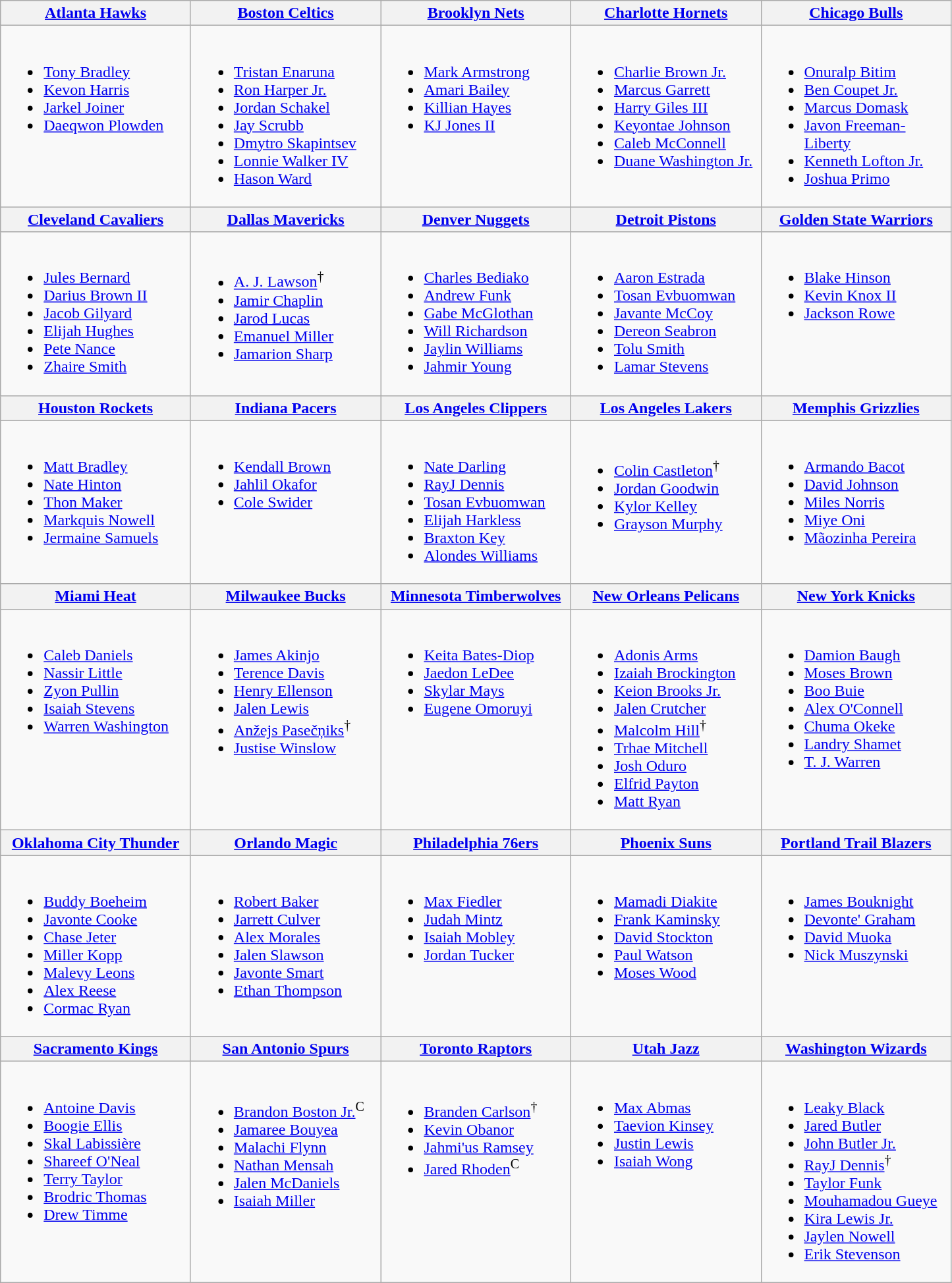<table class="wikitable">
<tr>
<th style="width:185px"><a href='#'>Atlanta Hawks</a></th>
<th style="width:185px"><a href='#'>Boston Celtics</a></th>
<th style="width:185px"><a href='#'>Brooklyn Nets</a></th>
<th style="width:185px"><a href='#'>Charlotte Hornets</a></th>
<th style="width:185px"><a href='#'>Chicago Bulls</a></th>
</tr>
<tr>
<td valign=top><br><ul><li><a href='#'>Tony Bradley</a></li><li><a href='#'>Kevon Harris</a></li><li><a href='#'>Jarkel Joiner</a></li><li><a href='#'>Daeqwon Plowden</a></li></ul></td>
<td valign=top><br><ul><li><a href='#'>Tristan Enaruna</a></li><li><a href='#'>Ron Harper Jr.</a></li><li><a href='#'>Jordan Schakel</a></li><li><a href='#'>Jay Scrubb</a></li><li><a href='#'>Dmytro Skapintsev</a></li><li><a href='#'>Lonnie Walker IV</a></li><li><a href='#'>Hason Ward</a></li></ul></td>
<td valign=top><br><ul><li><a href='#'>Mark Armstrong</a></li><li><a href='#'>Amari Bailey</a></li><li><a href='#'>Killian Hayes</a></li><li><a href='#'>KJ Jones II</a></li></ul></td>
<td valign=top><br><ul><li><a href='#'>Charlie Brown Jr.</a></li><li><a href='#'>Marcus Garrett</a></li><li><a href='#'>Harry Giles III</a></li><li><a href='#'>Keyontae Johnson</a></li><li><a href='#'>Caleb McConnell</a></li><li><a href='#'>Duane Washington Jr.</a></li></ul></td>
<td valign=top><br><ul><li><a href='#'>Onuralp Bitim</a></li><li><a href='#'>Ben Coupet Jr.</a></li><li><a href='#'>Marcus Domask</a></li><li><a href='#'>Javon Freeman-Liberty</a></li><li><a href='#'>Kenneth Lofton Jr.</a></li><li><a href='#'>Joshua Primo</a></li></ul></td>
</tr>
<tr>
<th style="width:185px"><a href='#'>Cleveland Cavaliers</a></th>
<th style="width:185px"><a href='#'>Dallas Mavericks</a></th>
<th style="width:185px"><a href='#'>Denver Nuggets</a></th>
<th style="width:185px"><a href='#'>Detroit Pistons</a></th>
<th style="width:185px"><a href='#'>Golden State Warriors</a></th>
</tr>
<tr>
<td valign=top><br><ul><li><a href='#'>Jules Bernard</a></li><li><a href='#'>Darius Brown II</a></li><li><a href='#'>Jacob Gilyard</a></li><li><a href='#'>Elijah Hughes</a></li><li><a href='#'>Pete Nance</a></li><li><a href='#'>Zhaire Smith</a></li></ul></td>
<td valign=top><br><ul><li><a href='#'>A. J. Lawson</a><sup>†</sup></li><li><a href='#'>Jamir Chaplin</a></li><li><a href='#'>Jarod Lucas</a></li><li><a href='#'>Emanuel Miller</a></li><li><a href='#'>Jamarion Sharp</a></li></ul></td>
<td valign=top><br><ul><li><a href='#'>Charles Bediako</a></li><li><a href='#'>Andrew Funk</a></li><li><a href='#'>Gabe McGlothan</a></li><li><a href='#'>Will Richardson</a></li><li><a href='#'>Jaylin Williams</a></li><li><a href='#'>Jahmir Young</a></li></ul></td>
<td valign=top><br><ul><li><a href='#'>Aaron Estrada</a></li><li><a href='#'>Tosan Evbuomwan</a></li><li><a href='#'>Javante McCoy</a></li><li><a href='#'>Dereon Seabron</a></li><li><a href='#'>Tolu Smith</a></li><li><a href='#'>Lamar Stevens</a></li></ul></td>
<td valign=top><br><ul><li><a href='#'>Blake Hinson</a></li><li><a href='#'>Kevin Knox II</a></li><li><a href='#'>Jackson Rowe</a></li></ul></td>
</tr>
<tr>
<th style="width:185px"><a href='#'>Houston Rockets</a></th>
<th style="width:185px"><a href='#'>Indiana Pacers</a></th>
<th style="width:185px"><a href='#'>Los Angeles Clippers</a></th>
<th style="width:185px"><a href='#'>Los Angeles Lakers</a></th>
<th style="width:185px"><a href='#'>Memphis Grizzlies</a></th>
</tr>
<tr>
<td valign=top><br><ul><li><a href='#'>Matt Bradley</a></li><li><a href='#'>Nate Hinton</a></li><li><a href='#'>Thon Maker</a></li><li><a href='#'>Markquis Nowell</a></li><li><a href='#'>Jermaine Samuels</a></li></ul></td>
<td valign=top><br><ul><li><a href='#'>Kendall Brown</a></li><li><a href='#'>Jahlil Okafor</a></li><li><a href='#'>Cole Swider</a></li></ul></td>
<td valign=top><br><ul><li><a href='#'>Nate Darling</a></li><li><a href='#'>RayJ Dennis</a></li><li><a href='#'>Tosan Evbuomwan</a></li><li><a href='#'>Elijah Harkless</a></li><li><a href='#'>Braxton Key</a></li><li><a href='#'>Alondes Williams</a></li></ul></td>
<td valign=top><br><ul><li><a href='#'>Colin Castleton</a><sup>†</sup></li><li><a href='#'>Jordan Goodwin</a></li><li><a href='#'>Kylor Kelley</a></li><li><a href='#'>Grayson Murphy</a></li></ul></td>
<td valign=top><br><ul><li><a href='#'>Armando Bacot</a></li><li><a href='#'>David Johnson</a></li><li><a href='#'>Miles Norris</a></li><li><a href='#'>Miye Oni</a></li><li><a href='#'>Mãozinha Pereira</a></li></ul></td>
</tr>
<tr>
<th style="width:185px"><a href='#'>Miami Heat</a></th>
<th style="width:185px"><a href='#'>Milwaukee Bucks</a></th>
<th style="width:185px"><a href='#'>Minnesota Timberwolves</a></th>
<th style="width:185px"><a href='#'>New Orleans Pelicans</a></th>
<th style="width:185px"><a href='#'>New York Knicks</a></th>
</tr>
<tr>
<td valign=top><br><ul><li><a href='#'>Caleb Daniels</a></li><li><a href='#'>Nassir Little</a></li><li><a href='#'>Zyon Pullin</a></li><li><a href='#'>Isaiah Stevens</a></li><li><a href='#'>Warren Washington</a></li></ul></td>
<td valign=top><br><ul><li><a href='#'>James Akinjo</a></li><li><a href='#'>Terence Davis</a></li><li><a href='#'>Henry Ellenson</a></li><li><a href='#'>Jalen Lewis</a></li><li><a href='#'>Anžejs Pasečņiks</a><sup>†</sup></li><li><a href='#'>Justise Winslow</a></li></ul></td>
<td valign=top><br><ul><li><a href='#'>Keita Bates-Diop</a></li><li><a href='#'>Jaedon LeDee</a></li><li><a href='#'>Skylar Mays</a></li><li><a href='#'>Eugene Omoruyi</a></li></ul></td>
<td valign=top><br><ul><li><a href='#'>Adonis Arms</a></li><li><a href='#'>Izaiah Brockington</a></li><li><a href='#'>Keion Brooks Jr.</a></li><li><a href='#'>Jalen Crutcher</a></li><li><a href='#'>Malcolm Hill</a><sup>†</sup></li><li><a href='#'>Trhae Mitchell</a></li><li><a href='#'>Josh Oduro</a></li><li><a href='#'>Elfrid Payton</a></li><li><a href='#'>Matt Ryan</a></li></ul></td>
<td valign=top><br><ul><li><a href='#'>Damion Baugh</a></li><li><a href='#'>Moses Brown</a></li><li><a href='#'>Boo Buie</a></li><li><a href='#'>Alex O'Connell</a></li><li><a href='#'>Chuma Okeke</a></li><li><a href='#'>Landry Shamet</a></li><li><a href='#'>T. J. Warren</a></li></ul></td>
</tr>
<tr>
<th style="width:185px"><a href='#'>Oklahoma City Thunder</a></th>
<th style="width:185px"><a href='#'>Orlando Magic</a></th>
<th style="width:185px"><a href='#'>Philadelphia 76ers</a></th>
<th style="width:185px"><a href='#'>Phoenix Suns</a></th>
<th style="width:185px"><a href='#'>Portland Trail Blazers</a></th>
</tr>
<tr>
<td valign=top><br><ul><li><a href='#'>Buddy Boeheim</a></li><li><a href='#'>Javonte Cooke</a></li><li><a href='#'>Chase Jeter</a></li><li><a href='#'>Miller Kopp</a></li><li><a href='#'>Malevy Leons</a></li><li><a href='#'>Alex Reese</a></li><li><a href='#'>Cormac Ryan</a></li></ul></td>
<td valign=top><br><ul><li><a href='#'>Robert Baker</a></li><li><a href='#'>Jarrett Culver</a></li><li><a href='#'>Alex Morales</a></li><li><a href='#'>Jalen Slawson</a></li><li><a href='#'>Javonte Smart</a></li><li><a href='#'>Ethan Thompson</a></li></ul></td>
<td valign=top><br><ul><li><a href='#'>Max Fiedler</a></li><li><a href='#'>Judah Mintz</a></li><li><a href='#'>Isaiah Mobley</a></li><li><a href='#'>Jordan Tucker</a></li></ul></td>
<td valign=top><br><ul><li><a href='#'>Mamadi Diakite</a></li><li><a href='#'>Frank Kaminsky</a></li><li><a href='#'>David Stockton</a></li><li><a href='#'>Paul Watson</a></li><li><a href='#'>Moses Wood</a></li></ul></td>
<td valign=top><br><ul><li><a href='#'>James Bouknight</a></li><li><a href='#'>Devonte' Graham</a></li><li><a href='#'>David Muoka</a></li><li><a href='#'>Nick Muszynski</a></li></ul></td>
</tr>
<tr>
<th style="width:185px"><a href='#'>Sacramento Kings</a></th>
<th style="width:185px"><a href='#'>San Antonio Spurs</a></th>
<th style="width:185px"><a href='#'>Toronto Raptors</a></th>
<th style="width:185px"><a href='#'>Utah Jazz</a></th>
<th style="width:185px"><a href='#'>Washington Wizards</a></th>
</tr>
<tr>
<td valign=top><br><ul><li><a href='#'>Antoine Davis</a></li><li><a href='#'>Boogie Ellis</a></li><li><a href='#'>Skal Labissière</a></li><li><a href='#'>Shareef O'Neal</a></li><li><a href='#'>Terry Taylor</a></li><li><a href='#'>Brodric Thomas</a></li><li><a href='#'>Drew Timme</a></li></ul></td>
<td valign=top><br><ul><li><a href='#'>Brandon Boston Jr.</a><sup>C</sup></li><li><a href='#'>Jamaree Bouyea</a></li><li><a href='#'>Malachi Flynn</a></li><li><a href='#'>Nathan Mensah</a></li><li><a href='#'>Jalen McDaniels</a></li><li><a href='#'>Isaiah Miller</a></li></ul></td>
<td valign=top><br><ul><li><a href='#'>Branden Carlson</a><sup>†</sup></li><li><a href='#'>Kevin Obanor</a></li><li><a href='#'>Jahmi'us Ramsey</a></li><li><a href='#'>Jared Rhoden</a><sup>C</sup></li></ul></td>
<td valign=top><br><ul><li><a href='#'>Max Abmas</a></li><li><a href='#'>Taevion Kinsey</a></li><li><a href='#'>Justin Lewis</a></li><li><a href='#'>Isaiah Wong</a></li></ul></td>
<td valign=top><br><ul><li><a href='#'>Leaky Black</a></li><li><a href='#'>Jared Butler</a></li><li><a href='#'>John Butler Jr.</a></li><li><a href='#'>RayJ Dennis</a><sup>†</sup></li><li><a href='#'>Taylor Funk</a></li><li><a href='#'>Mouhamadou Gueye</a></li><li><a href='#'>Kira Lewis Jr.</a></li><li><a href='#'>Jaylen Nowell</a></li><li><a href='#'>Erik Stevenson</a></li></ul></td>
</tr>
</table>
